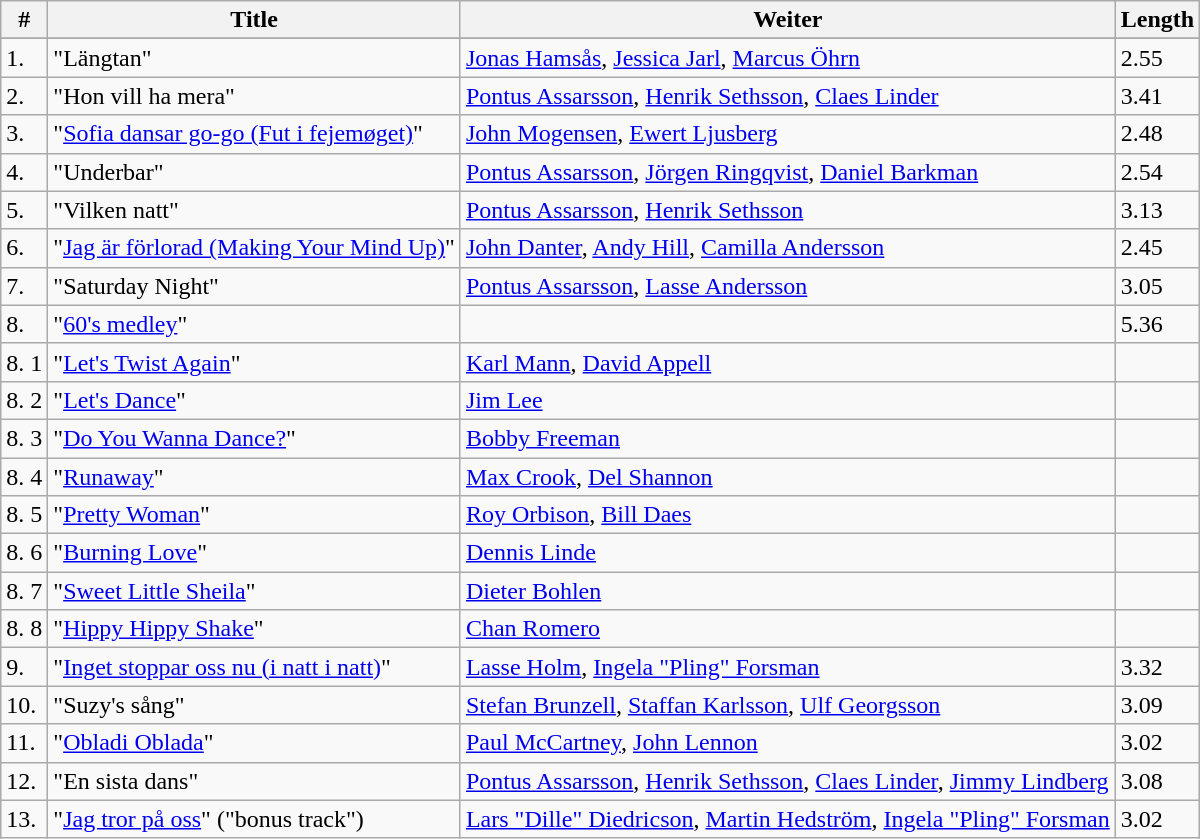<table class="wikitable">
<tr>
<th>#</th>
<th>Title</th>
<th>Weiter</th>
<th>Length</th>
</tr>
<tr bgcolor="#ebf5ff">
</tr>
<tr>
<td>1.</td>
<td>"Längtan"</td>
<td><a href='#'>Jonas Hamsås</a>, <a href='#'>Jessica Jarl</a>, <a href='#'>Marcus Öhrn</a></td>
<td>2.55</td>
</tr>
<tr>
<td>2.</td>
<td>"Hon vill ha mera"</td>
<td><a href='#'>Pontus Assarsson</a>, <a href='#'>Henrik Sethsson</a>, <a href='#'>Claes Linder</a></td>
<td>3.41</td>
</tr>
<tr>
<td>3.</td>
<td>"<a href='#'>Sofia dansar go-go (Fut i fejemøget)</a>"</td>
<td><a href='#'>John Mogensen</a>, <a href='#'>Ewert Ljusberg</a></td>
<td>2.48</td>
</tr>
<tr>
<td>4.</td>
<td>"Underbar"</td>
<td><a href='#'>Pontus Assarsson</a>, <a href='#'>Jörgen Ringqvist</a>, <a href='#'>Daniel Barkman</a></td>
<td>2.54</td>
</tr>
<tr>
<td>5.</td>
<td>"Vilken natt"</td>
<td><a href='#'>Pontus Assarsson</a>, <a href='#'>Henrik Sethsson</a></td>
<td>3.13</td>
</tr>
<tr>
<td>6.</td>
<td>"<a href='#'>Jag är förlorad (Making Your Mind Up)</a>"</td>
<td><a href='#'>John Danter</a>, <a href='#'>Andy Hill</a>, <a href='#'>Camilla Andersson</a></td>
<td>2.45</td>
</tr>
<tr>
<td>7.</td>
<td>"Saturday Night"</td>
<td><a href='#'>Pontus Assarsson</a>, <a href='#'>Lasse Andersson</a></td>
<td>3.05</td>
</tr>
<tr>
<td>8.</td>
<td>"<a href='#'>60's medley</a>"</td>
<td></td>
<td>5.36</td>
</tr>
<tr>
<td>8. 1</td>
<td>"<a href='#'>Let's Twist Again</a>"</td>
<td><a href='#'>Karl Mann</a>, <a href='#'>David Appell</a></td>
<td></td>
</tr>
<tr>
<td>8. 2</td>
<td>"<a href='#'>Let's Dance</a>"</td>
<td><a href='#'>Jim Lee</a></td>
<td></td>
</tr>
<tr>
<td>8. 3</td>
<td>"<a href='#'>Do You Wanna Dance?</a>"</td>
<td><a href='#'>Bobby Freeman</a></td>
<td></td>
</tr>
<tr>
<td>8. 4</td>
<td>"<a href='#'>Runaway</a>"</td>
<td><a href='#'>Max Crook</a>, <a href='#'>Del Shannon</a></td>
<td></td>
</tr>
<tr>
<td>8. 5</td>
<td>"<a href='#'>Pretty Woman</a>"</td>
<td><a href='#'>Roy Orbison</a>, <a href='#'>Bill Daes</a></td>
<td></td>
</tr>
<tr>
<td>8. 6</td>
<td>"<a href='#'>Burning Love</a>"</td>
<td><a href='#'>Dennis Linde</a></td>
<td></td>
</tr>
<tr>
<td>8. 7</td>
<td>"<a href='#'>Sweet Little Sheila</a>"</td>
<td><a href='#'>Dieter Bohlen</a></td>
<td></td>
</tr>
<tr>
<td>8. 8</td>
<td>"<a href='#'>Hippy Hippy Shake</a>"</td>
<td><a href='#'>Chan Romero</a></td>
<td></td>
</tr>
<tr>
<td>9.</td>
<td>"<a href='#'>Inget stoppar oss nu (i natt i natt)</a>"</td>
<td><a href='#'>Lasse Holm</a>, <a href='#'>Ingela "Pling" Forsman</a></td>
<td>3.32</td>
</tr>
<tr>
<td>10.</td>
<td>"Suzy's sång"</td>
<td><a href='#'>Stefan Brunzell</a>, <a href='#'>Staffan Karlsson</a>, <a href='#'>Ulf Georgsson</a></td>
<td>3.09</td>
</tr>
<tr>
<td>11.</td>
<td>"<a href='#'>Obladi Oblada</a>"</td>
<td><a href='#'>Paul McCartney</a>, <a href='#'>John Lennon</a></td>
<td>3.02</td>
</tr>
<tr>
<td>12.</td>
<td>"En sista dans"</td>
<td><a href='#'>Pontus Assarsson</a>, <a href='#'>Henrik Sethsson</a>, <a href='#'>Claes Linder</a>, <a href='#'>Jimmy Lindberg</a></td>
<td>3.08</td>
</tr>
<tr>
<td>13.</td>
<td>"<a href='#'>Jag tror på oss</a>" ("bonus track")</td>
<td><a href='#'>Lars "Dille" Diedricson</a>, <a href='#'>Martin Hedström</a>, <a href='#'>Ingela "Pling" Forsman</a></td>
<td>3.02</td>
</tr>
</table>
